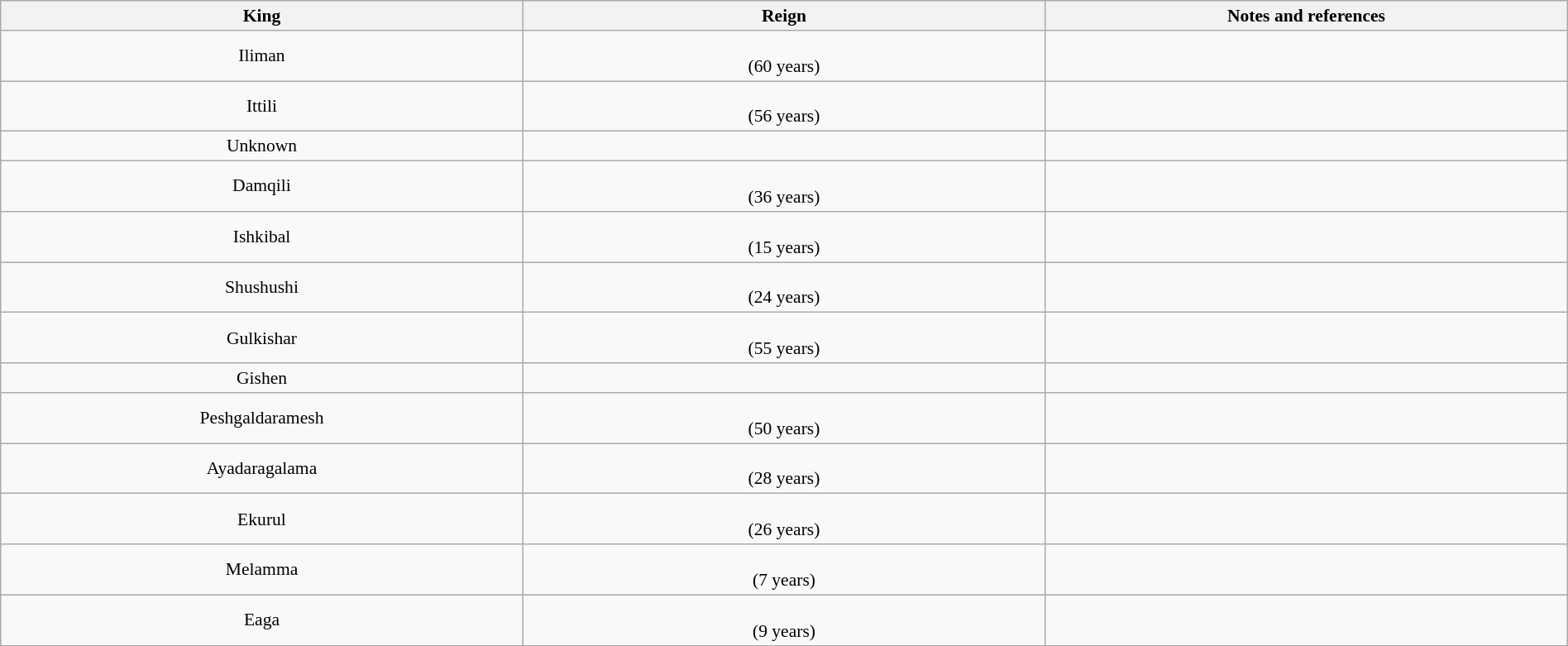<table class="wikitable" rules="all" style="width:100%;text-align:center;font-size:90%;empty-cells:show;">
<tr>
<th width="33.3333333333%">King</th>
<th width="33.3333333333%">Reign</th>
<th width="33.3333333333%">Notes and references</th>
</tr>
<tr>
<td>Iliman</td>
<td><br>(60 years)</td>
<td></td>
</tr>
<tr>
<td>Ittili</td>
<td><br>(56 years)</td>
<td></td>
</tr>
<tr>
<td>Unknown</td>
<td></td>
<td></td>
</tr>
<tr>
<td>Damqili</td>
<td><br>(36 years)</td>
<td></td>
</tr>
<tr>
<td>Ishkibal</td>
<td><br>(15 years)</td>
<td></td>
</tr>
<tr>
<td>Shushushi</td>
<td><br>(24 years)</td>
<td></td>
</tr>
<tr>
<td>Gulkishar</td>
<td><br>(55 years)</td>
<td></td>
</tr>
<tr>
<td>Gishen</td>
<td></td>
<td></td>
</tr>
<tr>
<td>Peshgaldaramesh</td>
<td><br>(50 years)</td>
<td></td>
</tr>
<tr>
<td>Ayadaragalama</td>
<td><br>(28 years)</td>
<td></td>
</tr>
<tr>
<td>Ekurul</td>
<td><br>(26 years)</td>
<td></td>
</tr>
<tr>
<td>Melamma</td>
<td><br>(7 years)</td>
<td></td>
</tr>
<tr>
<td>Eaga</td>
<td><br>(9 years)</td>
<td></td>
</tr>
</table>
